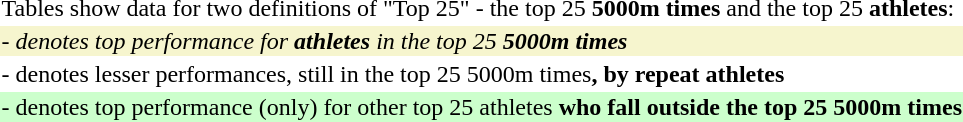<table style="wikitable">
<tr>
<td>Tables show data for two definitions of "Top 25" - the top 25 <strong>5000m times</strong> and the top 25 <strong>athletes</strong>:</td>
</tr>
<tr>
<td style="background: #f6F5CE"><em>- denotes top performance for <strong>athletes</strong> in the top 25 <strong>5000m times<strong><em></td>
</tr>
<tr>
<td></em>- denotes lesser performances, still in the top 25 </strong>5000m times<strong>, by repeat athletes<em></td>
</tr>
<tr>
<td style="background: #CCFFCC"></em>- denotes top performance (only) for other top 25 </strong>athletes<strong> who fall outside the top 25 5000m times<em></td>
</tr>
</table>
